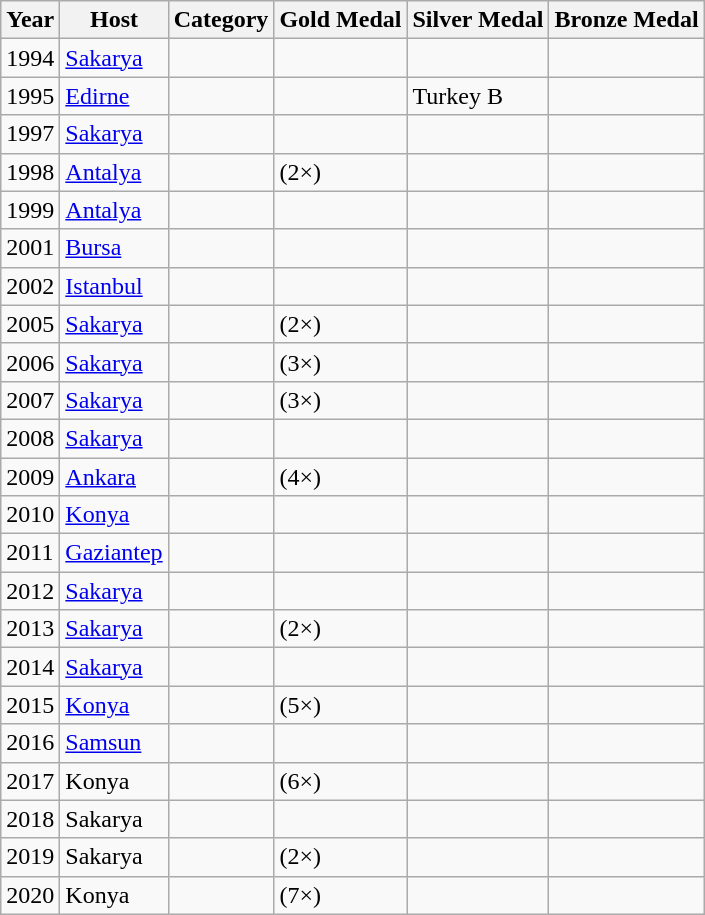<table class="wikitable">
<tr>
<th>Year</th>
<th>Host</th>
<th>Category</th>
<th>Gold Medal</th>
<th>Silver Medal</th>
<th>Bronze Medal</th>
</tr>
<tr>
<td>1994</td>
<td><a href='#'>Sakarya</a></td>
<td></td>
<td></td>
<td></td>
<td></td>
</tr>
<tr>
<td>1995</td>
<td><a href='#'>Edirne</a></td>
<td></td>
<td></td>
<td>Turkey B</td>
<td></td>
</tr>
<tr>
<td>1997</td>
<td><a href='#'>Sakarya</a></td>
<td></td>
<td></td>
<td></td>
<td></td>
</tr>
<tr>
<td>1998</td>
<td><a href='#'>Antalya</a></td>
<td></td>
<td> (2×)</td>
<td></td>
<td></td>
</tr>
<tr>
<td>1999</td>
<td><a href='#'>Antalya</a></td>
<td></td>
<td></td>
<td></td>
<td></td>
</tr>
<tr>
<td>2001</td>
<td><a href='#'>Bursa</a></td>
<td></td>
<td></td>
<td></td>
<td></td>
</tr>
<tr>
<td>2002</td>
<td><a href='#'>Istanbul</a></td>
<td></td>
<td></td>
<td></td>
<td></td>
</tr>
<tr>
<td>2005</td>
<td><a href='#'>Sakarya</a></td>
<td></td>
<td> (2×)</td>
<td></td>
<td></td>
</tr>
<tr>
<td>2006</td>
<td><a href='#'>Sakarya</a></td>
<td></td>
<td> (3×)</td>
<td></td>
<td></td>
</tr>
<tr>
<td>2007</td>
<td><a href='#'>Sakarya</a></td>
<td></td>
<td> (3×)</td>
<td></td>
<td></td>
</tr>
<tr>
<td>2008</td>
<td><a href='#'>Sakarya</a></td>
<td></td>
<td></td>
<td></td>
<td></td>
</tr>
<tr>
<td>2009</td>
<td><a href='#'>Ankara</a></td>
<td></td>
<td> (4×)</td>
<td></td>
<td></td>
</tr>
<tr>
<td>2010</td>
<td><a href='#'>Konya</a></td>
<td></td>
<td></td>
<td></td>
<td></td>
</tr>
<tr>
<td>2011</td>
<td><a href='#'>Gaziantep</a></td>
<td></td>
<td></td>
<td></td>
<td></td>
</tr>
<tr>
<td>2012</td>
<td><a href='#'>Sakarya</a></td>
<td></td>
<td></td>
<td></td>
<td></td>
</tr>
<tr>
<td>2013</td>
<td><a href='#'>Sakarya</a></td>
<td></td>
<td> (2×)</td>
<td></td>
<td></td>
</tr>
<tr>
<td>2014</td>
<td><a href='#'>Sakarya</a></td>
<td></td>
<td></td>
<td></td>
<td></td>
</tr>
<tr>
<td>2015</td>
<td><a href='#'>Konya</a></td>
<td></td>
<td> (5×)</td>
<td></td>
<td></td>
</tr>
<tr>
<td>2016</td>
<td><a href='#'>Samsun</a></td>
<td></td>
<td></td>
<td></td>
<td></td>
</tr>
<tr>
<td>2017</td>
<td>Konya</td>
<td></td>
<td> (6×)</td>
<td></td>
<td></td>
</tr>
<tr>
<td>2018</td>
<td>Sakarya</td>
<td></td>
<td></td>
<td></td>
<td></td>
</tr>
<tr>
<td>2019</td>
<td>Sakarya</td>
<td></td>
<td> (2×)</td>
<td></td>
<td></td>
</tr>
<tr>
<td>2020</td>
<td>Konya</td>
<td></td>
<td> (7×)</td>
<td></td>
<td></td>
</tr>
</table>
